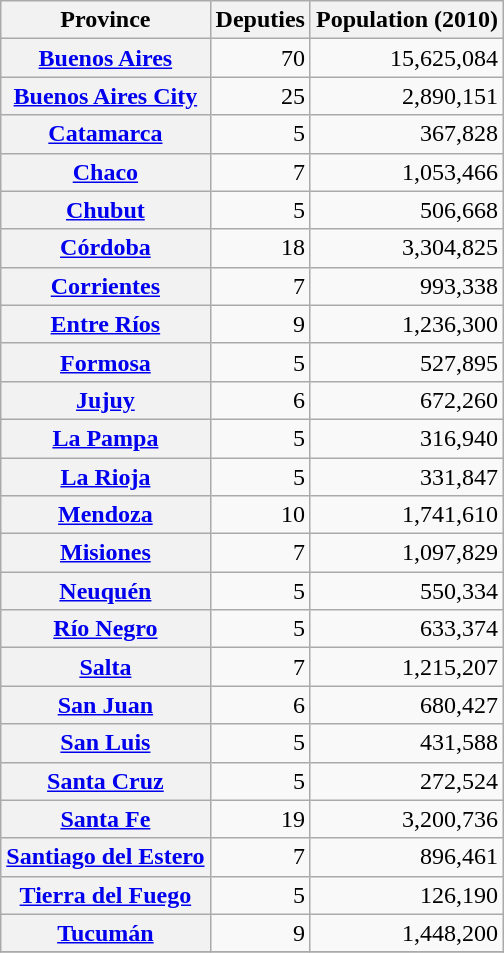<table class="wikitable sortable" style="text-align:right;">
<tr>
<th>Province</th>
<th>Deputies</th>
<th>Population (2010)</th>
</tr>
<tr>
<th><a href='#'>Buenos Aires</a></th>
<td>70</td>
<td>15,625,084</td>
</tr>
<tr>
<th><a href='#'>Buenos Aires City</a></th>
<td>25</td>
<td>2,890,151</td>
</tr>
<tr>
<th><a href='#'>Catamarca</a></th>
<td>5</td>
<td>367,828</td>
</tr>
<tr>
<th><a href='#'>Chaco</a></th>
<td>7</td>
<td>1,053,466</td>
</tr>
<tr>
<th><a href='#'>Chubut</a></th>
<td>5</td>
<td>506,668</td>
</tr>
<tr>
<th><a href='#'>Córdoba</a></th>
<td>18</td>
<td>3,304,825</td>
</tr>
<tr>
<th><a href='#'>Corrientes</a></th>
<td>7</td>
<td>993,338</td>
</tr>
<tr>
<th><a href='#'>Entre Ríos</a></th>
<td>9</td>
<td>1,236,300</td>
</tr>
<tr>
<th><a href='#'>Formosa</a></th>
<td>5</td>
<td>527,895</td>
</tr>
<tr>
<th><a href='#'>Jujuy</a></th>
<td>6</td>
<td>672,260</td>
</tr>
<tr>
<th><a href='#'>La Pampa</a></th>
<td>5</td>
<td>316,940</td>
</tr>
<tr>
<th><a href='#'>La Rioja</a></th>
<td>5</td>
<td>331,847</td>
</tr>
<tr>
<th><a href='#'>Mendoza</a></th>
<td>10</td>
<td>1,741,610</td>
</tr>
<tr>
<th><a href='#'>Misiones</a></th>
<td>7</td>
<td>1,097,829</td>
</tr>
<tr>
<th><a href='#'>Neuquén</a></th>
<td>5</td>
<td>550,334</td>
</tr>
<tr>
<th><a href='#'>Río Negro</a></th>
<td>5</td>
<td>633,374</td>
</tr>
<tr>
<th><a href='#'>Salta</a></th>
<td>7</td>
<td>1,215,207</td>
</tr>
<tr>
<th><a href='#'>San Juan</a></th>
<td>6</td>
<td>680,427</td>
</tr>
<tr>
<th><a href='#'>San Luis</a></th>
<td>5</td>
<td>431,588</td>
</tr>
<tr>
<th><a href='#'>Santa Cruz</a></th>
<td>5</td>
<td>272,524</td>
</tr>
<tr>
<th><a href='#'>Santa Fe</a></th>
<td>19</td>
<td>3,200,736</td>
</tr>
<tr>
<th><a href='#'>Santiago del Estero</a></th>
<td>7</td>
<td>896,461</td>
</tr>
<tr>
<th><a href='#'>Tierra del Fuego</a></th>
<td>5</td>
<td>126,190</td>
</tr>
<tr>
<th><a href='#'>Tucumán</a></th>
<td>9</td>
<td>1,448,200</td>
</tr>
<tr>
</tr>
</table>
